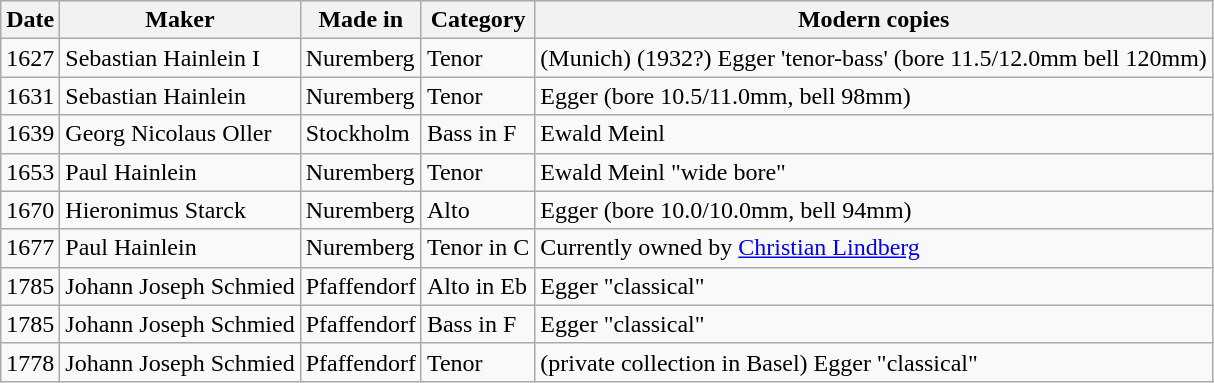<table class="wikitable">
<tr>
<th>Date</th>
<th>Maker</th>
<th>Made in</th>
<th>Category</th>
<th>Modern copies </tr></th>
<td>1627</td>
<td>Sebastian Hainlein I</td>
<td>Nuremberg</td>
<td>Tenor</td>
<td>(Munich) (1932?) Egger 'tenor-bass' (bore 11.5/12.0mm bell 120mm) </tr></td>
<td>1631</td>
<td>Sebastian Hainlein</td>
<td>Nuremberg</td>
<td>Tenor</td>
<td>Egger (bore 10.5/11.0mm, bell 98mm) </tr></td>
<td>1639</td>
<td>Georg Nicolaus Oller</td>
<td>Stockholm</td>
<td>Bass in F</td>
<td>Ewald Meinl </tr></td>
<td>1653</td>
<td>Paul Hainlein</td>
<td>Nuremberg</td>
<td>Tenor</td>
<td>Ewald Meinl "wide bore" </tr></td>
<td>1670</td>
<td>Hieronimus Starck</td>
<td>Nuremberg</td>
<td>Alto</td>
<td>Egger (bore 10.0/10.0mm, bell 94mm) </tr></td>
<td>1677</td>
<td>Paul Hainlein</td>
<td>Nuremberg</td>
<td>Tenor in C</td>
<td>Currently owned by <a href='#'>Christian Lindberg</a> </tr></td>
<td>1785</td>
<td>Johann Joseph Schmied</td>
<td>Pfaffendorf</td>
<td>Alto in Eb</td>
<td>Egger "classical" </tr></td>
<td>1785</td>
<td>Johann Joseph Schmied</td>
<td>Pfaffendorf</td>
<td>Bass in F</td>
<td>Egger "classical" </tr></td>
<td>1778</td>
<td>Johann Joseph Schmied</td>
<td>Pfaffendorf</td>
<td>Tenor</td>
<td>(private collection in Basel) Egger "classical" </tr></td>
</tr>
</table>
